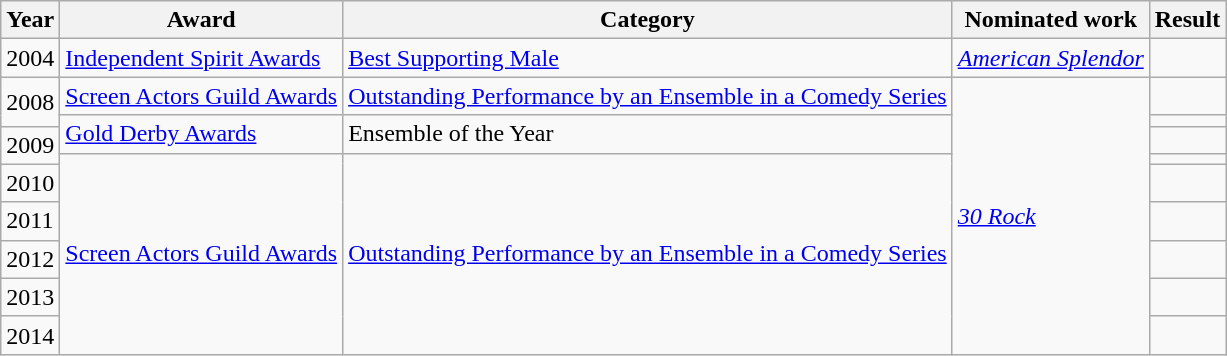<table class="wikitable sortable">
<tr>
<th>Year</th>
<th>Award</th>
<th>Category</th>
<th>Nominated work</th>
<th>Result</th>
</tr>
<tr>
<td>2004</td>
<td><a href='#'>Independent Spirit Awards</a></td>
<td><a href='#'>Best Supporting Male</a></td>
<td><em><a href='#'>American Splendor</a></em></td>
<td></td>
</tr>
<tr>
<td rowspan="2">2008</td>
<td><a href='#'>Screen Actors Guild Awards</a></td>
<td><a href='#'>Outstanding Performance by an Ensemble in a Comedy Series</a> </td>
<td rowspan="9"><em><a href='#'>30 Rock</a></em></td>
<td></td>
</tr>
<tr>
<td rowspan="2"><a href='#'>Gold Derby Awards</a></td>
<td rowspan="2">Ensemble of the Year </td>
<td></td>
</tr>
<tr>
<td rowspan="2">2009</td>
<td></td>
</tr>
<tr>
<td rowspan="6"><a href='#'>Screen Actors Guild Awards</a></td>
<td rowspan="6"><a href='#'>Outstanding Performance by an Ensemble in a Comedy Series</a> </td>
<td></td>
</tr>
<tr>
<td>2010</td>
<td></td>
</tr>
<tr>
<td>2011</td>
<td></td>
</tr>
<tr>
<td>2012</td>
<td></td>
</tr>
<tr>
<td>2013</td>
<td></td>
</tr>
<tr>
<td>2014</td>
<td></td>
</tr>
</table>
